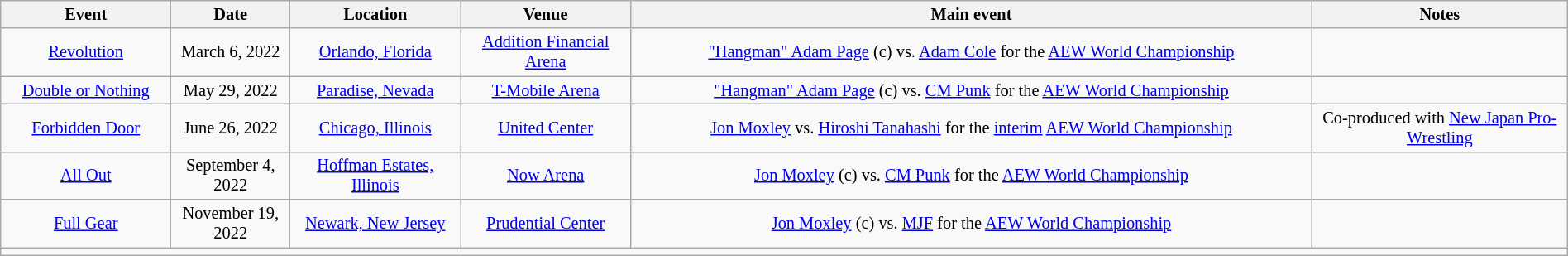<table class="sortable wikitable succession-box" style="font-size:85%; text-align:center; width: 100%">
<tr>
<th scope="col" width="10%">Event</th>
<th scope="col" width="7%">Date</th>
<th scope="col" width="10%">Location</th>
<th scope="col" width="10%">Venue</th>
<th scope="col" width="40%">Main event</th>
<th scope="col" width="15%">Notes</th>
</tr>
<tr>
<td><a href='#'>Revolution</a></td>
<td>March 6, 2022</td>
<td><a href='#'>Orlando, Florida</a></td>
<td><a href='#'>Addition Financial Arena</a></td>
<td><a href='#'>"Hangman" Adam Page</a> (c) vs. <a href='#'>Adam Cole</a> for the <a href='#'>AEW World Championship</a></td>
<td></td>
</tr>
<tr>
<td><a href='#'>Double or Nothing</a></td>
<td>May 29, 2022</td>
<td><a href='#'>Paradise, Nevada</a></td>
<td><a href='#'>T-Mobile Arena</a></td>
<td><a href='#'>"Hangman" Adam Page</a> (c) vs. <a href='#'>CM Punk</a> for the <a href='#'>AEW World Championship</a></td>
</tr>
<tr>
<td><a href='#'>Forbidden Door</a></td>
<td>June 26, 2022</td>
<td><a href='#'>Chicago, Illinois</a></td>
<td><a href='#'>United Center</a></td>
<td><a href='#'>Jon Moxley</a> vs. <a href='#'>Hiroshi Tanahashi</a> for the <a href='#'>interim</a> <a href='#'>AEW World Championship</a></td>
<td>Co-produced with <a href='#'>New Japan Pro-Wrestling</a></td>
</tr>
<tr>
<td><a href='#'>All Out</a></td>
<td>September 4, 2022</td>
<td><a href='#'>Hoffman Estates, Illinois</a></td>
<td><a href='#'>Now Arena</a></td>
<td><a href='#'>Jon Moxley</a> (c) vs. <a href='#'>CM Punk</a> for the <a href='#'>AEW World Championship</a></td>
<td></td>
</tr>
<tr>
<td><a href='#'>Full Gear</a></td>
<td>November 19, 2022</td>
<td><a href='#'>Newark, New Jersey</a></td>
<td><a href='#'>Prudential Center</a></td>
<td><a href='#'>Jon Moxley</a> (c) vs. <a href='#'>MJF</a> for the <a href='#'>AEW World Championship</a></td>
<td></td>
</tr>
<tr>
<td colspan=6></td>
</tr>
</table>
